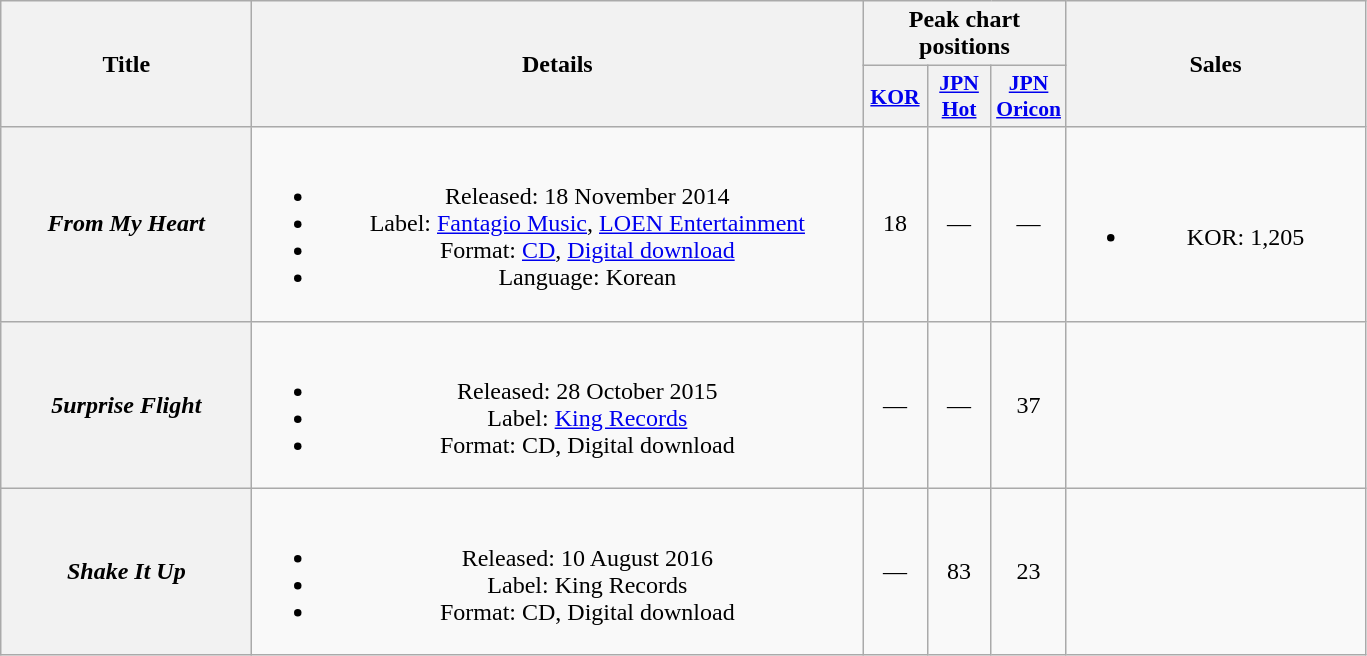<table class="wikitable plainrowheaders" style="text-align:center;">
<tr>
<th rowspan="2" style="width:10em;">Title</th>
<th rowspan="2" style="width:25em;">Details</th>
<th colspan="3">Peak chart positions</th>
<th rowspan="2" style="width:12em;">Sales</th>
</tr>
<tr>
<th style="width:2.5em;font-size:90%;"><a href='#'>KOR</a><br></th>
<th style="width:2.5em;font-size:90%;"><a href='#'>JPN<br>Hot</a><br></th>
<th style="width:2.5em;font-size:90%;"><a href='#'>JPN<br>Oricon</a><br></th>
</tr>
<tr>
<th scope="row"><em>From My Heart</em></th>
<td><br><ul><li>Released: 18 November 2014 </li><li>Label: <a href='#'>Fantagio Music</a>, <a href='#'>LOEN Entertainment</a></li><li>Format: <a href='#'>CD</a>, <a href='#'>Digital download</a></li><li>Language: Korean</li></ul></td>
<td>18</td>
<td>—</td>
<td>—</td>
<td><br><ul><li>KOR: 1,205</li></ul></td>
</tr>
<tr>
<th scope="row"><em>5urprise Flight</em></th>
<td><br><ul><li>Released: 28 October 2015 </li><li>Label: <a href='#'>King Records</a></li><li>Format: CD, Digital download</li></ul></td>
<td>—</td>
<td>—</td>
<td>37</td>
<td></td>
</tr>
<tr>
<th scope="row"><em>Shake It Up</em></th>
<td><br><ul><li>Released: 10 August 2016 </li><li>Label: King Records</li><li>Format: CD, Digital download</li></ul></td>
<td>—</td>
<td>83</td>
<td>23</td>
<td></td>
</tr>
</table>
